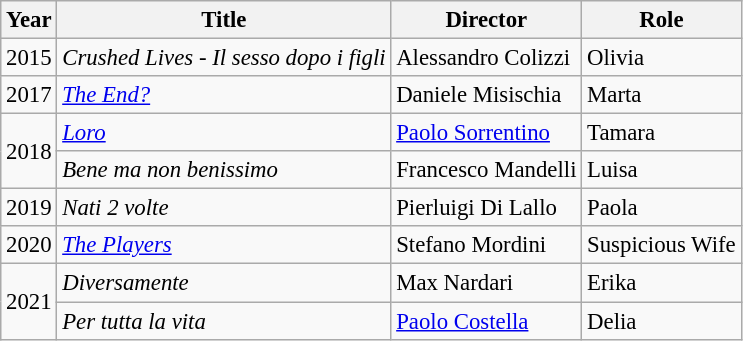<table class="wikitable sortable" style="font-size: 95%;">
<tr>
<th>Year</th>
<th>Title</th>
<th>Director</th>
<th>Role</th>
</tr>
<tr>
<td>2015</td>
<td><em>Crushed Lives - Il sesso dopo i figli</em></td>
<td>Alessandro Colizzi</td>
<td>Olivia</td>
</tr>
<tr>
<td>2017</td>
<td><em><a href='#'>The End?</a></em></td>
<td>Daniele Misischia</td>
<td>Marta</td>
</tr>
<tr>
<td rowspan=2>2018</td>
<td><em><a href='#'>Loro</a></em></td>
<td><a href='#'>Paolo Sorrentino</a></td>
<td>Tamara</td>
</tr>
<tr>
<td><em>Bene ma non benissimo</em></td>
<td>Francesco Mandelli</td>
<td>Luisa</td>
</tr>
<tr>
<td>2019</td>
<td><em>Nati 2 volte</em></td>
<td>Pierluigi Di Lallo</td>
<td>Paola</td>
</tr>
<tr>
<td>2020</td>
<td><em><a href='#'>The Players</a></em></td>
<td>Stefano Mordini</td>
<td>Suspicious Wife</td>
</tr>
<tr>
<td rowspan=2>2021</td>
<td><em>Diversamente</em></td>
<td>Max Nardari</td>
<td>Erika</td>
</tr>
<tr>
<td><em>Per tutta la vita</em></td>
<td><a href='#'>Paolo Costella</a></td>
<td>Delia</td>
</tr>
</table>
